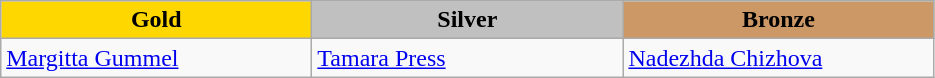<table class="wikitable" style="text-align:left">
<tr align="center">
<td width=200 bgcolor=gold><strong>Gold</strong></td>
<td width=200 bgcolor=silver><strong>Silver</strong></td>
<td width=200 bgcolor=CC9966><strong>Bronze</strong></td>
</tr>
<tr>
<td><a href='#'>Margitta Gummel</a><br><em></em></td>
<td><a href='#'>Tamara Press</a><br><em></em></td>
<td><a href='#'>Nadezhda Chizhova</a><br><em></em></td>
</tr>
</table>
